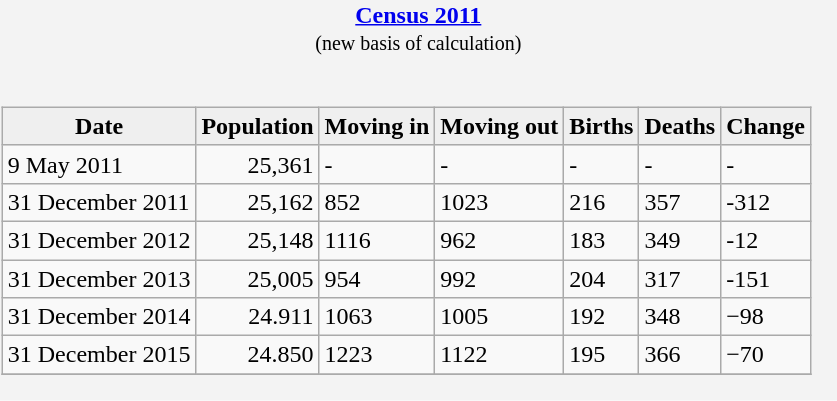<table>
<tr>
<td valign="top"></td>
<td style="background: #F3F3F3"  colspan="4" align="center"><strong><a href='#'>Census 2011</a></strong><br><small>(new basis of calculation)</small><br><br><table class="wikitable">
<tr>
<th style="background:#efefef;">Date</th>
<th style="background:#efefef;">Population</th>
<th style="background:#efefef;">Moving in</th>
<th style="background:#efefef;">Moving out</th>
<th style="background:#efefef;">Births</th>
<th style="background:#efefef;">Deaths</th>
<th style="background:#efefef;">Change</th>
</tr>
<tr ---->
<td>9 May 2011</td>
<td align="right">25,361</td>
<td>-</td>
<td>-</td>
<td>-</td>
<td>-</td>
<td>-</td>
</tr>
<tr ---->
<td>31 December 2011</td>
<td align="right">25,162</td>
<td>852</td>
<td>1023</td>
<td>216</td>
<td>357</td>
<td>-312</td>
</tr>
<tr ---->
<td>31 December 2012</td>
<td align="right">25,148</td>
<td>1116</td>
<td>962</td>
<td>183</td>
<td>349</td>
<td>-12</td>
</tr>
<tr ---->
<td>31 December 2013</td>
<td align="right">25,005</td>
<td>954</td>
<td>992</td>
<td>204</td>
<td>317</td>
<td>-151</td>
</tr>
<tr ---->
<td>31 December 2014</td>
<td align="right">24.911</td>
<td>1063</td>
<td>1005</td>
<td>192</td>
<td>348</td>
<td>−98</td>
</tr>
<tr ---->
<td>31 December 2015</td>
<td align="right">24.850</td>
<td>1223</td>
<td>1122</td>
<td>195</td>
<td>366</td>
<td>−70</td>
</tr>
<tr ---->
</tr>
</table>
</td>
</tr>
</table>
